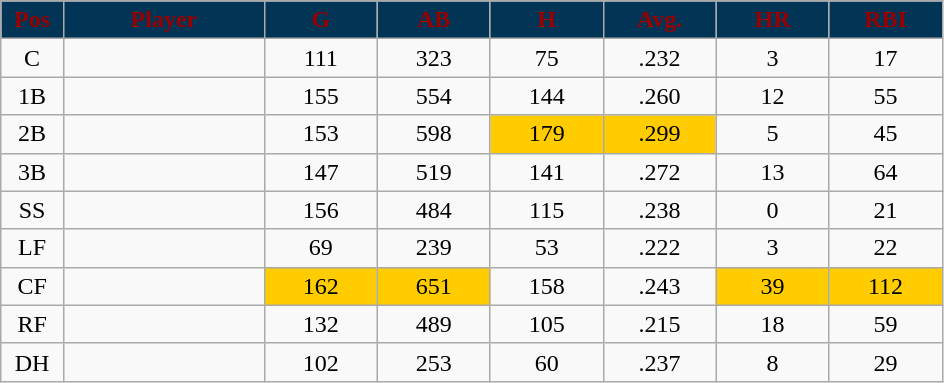<table class="wikitable sortable">
<tr>
<th style="background:#023456;color:#990000;" width="5%">Pos</th>
<th style="background:#023456;color:#990000;" width="16%">Player</th>
<th style="background:#023456;color:#990000;" width="9%">G</th>
<th style="background:#023456;color:#990000;" width="9%">AB</th>
<th style="background:#023456;color:#990000;" width="9%">H</th>
<th style="background:#023456;color:#990000;" width="9%">Avg.</th>
<th style="background:#023456;color:#990000;" width="9%">HR</th>
<th style="background:#023456;color:#990000;" width="9%">RBI</th>
</tr>
<tr align="center">
<td>C</td>
<td></td>
<td>111</td>
<td>323</td>
<td>75</td>
<td>.232</td>
<td>3</td>
<td>17</td>
</tr>
<tr align="center">
<td>1B</td>
<td></td>
<td>155</td>
<td>554</td>
<td>144</td>
<td>.260</td>
<td>12</td>
<td>55</td>
</tr>
<tr align="center">
<td>2B</td>
<td></td>
<td>153</td>
<td>598</td>
<td bgcolor="FFCC00">179</td>
<td bgcolor="FFCC00">.299</td>
<td>5</td>
<td>45</td>
</tr>
<tr align="center">
<td>3B</td>
<td></td>
<td>147</td>
<td>519</td>
<td>141</td>
<td>.272</td>
<td>13</td>
<td>64</td>
</tr>
<tr align="center">
<td>SS</td>
<td></td>
<td>156</td>
<td>484</td>
<td>115</td>
<td>.238</td>
<td>0</td>
<td>21</td>
</tr>
<tr align="center">
<td>LF</td>
<td></td>
<td>69</td>
<td>239</td>
<td>53</td>
<td>.222</td>
<td>3</td>
<td>22</td>
</tr>
<tr align="center">
<td>CF</td>
<td></td>
<td bgcolor="FFCC00">162</td>
<td bgcolor="FFCC00">651</td>
<td>158</td>
<td>.243</td>
<td bgcolor="FFCC00">39</td>
<td bgcolor="FFCC00">112</td>
</tr>
<tr align="center">
<td>RF</td>
<td></td>
<td>132</td>
<td>489</td>
<td>105</td>
<td>.215</td>
<td>18</td>
<td>59</td>
</tr>
<tr align="center">
<td>DH</td>
<td></td>
<td>102</td>
<td>253</td>
<td>60</td>
<td>.237</td>
<td>8</td>
<td>29</td>
</tr>
</table>
